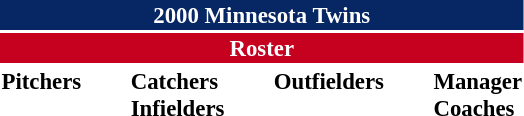<table class="toccolours" style="font-size: 95%;">
<tr>
<th colspan="10" style="background-color: #072764; color: #FFFFFF; text-align: center;">2000 Minnesota Twins</th>
</tr>
<tr>
<td colspan="10" style="background-color: #c6011f; color: white; text-align: center;"><strong>Roster</strong></td>
</tr>
<tr>
<td valign="top"><strong>Pitchers</strong><br>















</td>
<td width="25px"></td>
<td valign="top"><strong>Catchers</strong><br>




<strong>Infielders</strong>









</td>
<td width="25px"></td>
<td valign="top"><strong>Outfielders</strong><br>







</td>
<td width="25px"></td>
<td valign="top"><strong>Manager</strong><br>
<strong>Coaches</strong>





</td>
</tr>
<tr>
</tr>
</table>
